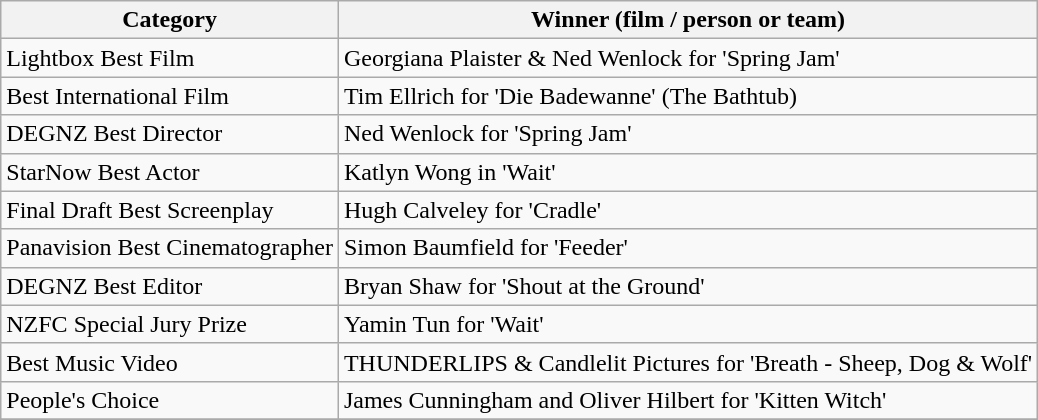<table class="wikitable">
<tr>
<th>Category</th>
<th>Winner (film / person or team)</th>
</tr>
<tr>
<td>Lightbox Best Film</td>
<td>Georgiana Plaister & Ned Wenlock for 'Spring Jam'</td>
</tr>
<tr>
<td>Best International Film</td>
<td>Tim Ellrich for 'Die Badewanne' (The Bathtub)</td>
</tr>
<tr>
<td>DEGNZ Best Director</td>
<td>Ned Wenlock for 'Spring Jam'</td>
</tr>
<tr>
<td>StarNow Best Actor</td>
<td>Katlyn Wong in 'Wait'</td>
</tr>
<tr>
<td>Final Draft Best Screenplay</td>
<td>Hugh Calveley for 'Cradle'</td>
</tr>
<tr>
<td>Panavision Best Cinematographer</td>
<td>Simon Baumfield for 'Feeder'</td>
</tr>
<tr>
<td>DEGNZ Best Editor</td>
<td>Bryan Shaw for 'Shout at the Ground'</td>
</tr>
<tr>
<td>NZFC Special Jury Prize</td>
<td>Yamin Tun for 'Wait'</td>
</tr>
<tr>
<td>Best Music Video</td>
<td>THUNDERLIPS & Candlelit Pictures for 'Breath - Sheep, Dog & Wolf'</td>
</tr>
<tr>
<td>People's Choice</td>
<td>James Cunningham and Oliver Hilbert for 'Kitten Witch'</td>
</tr>
<tr>
</tr>
</table>
